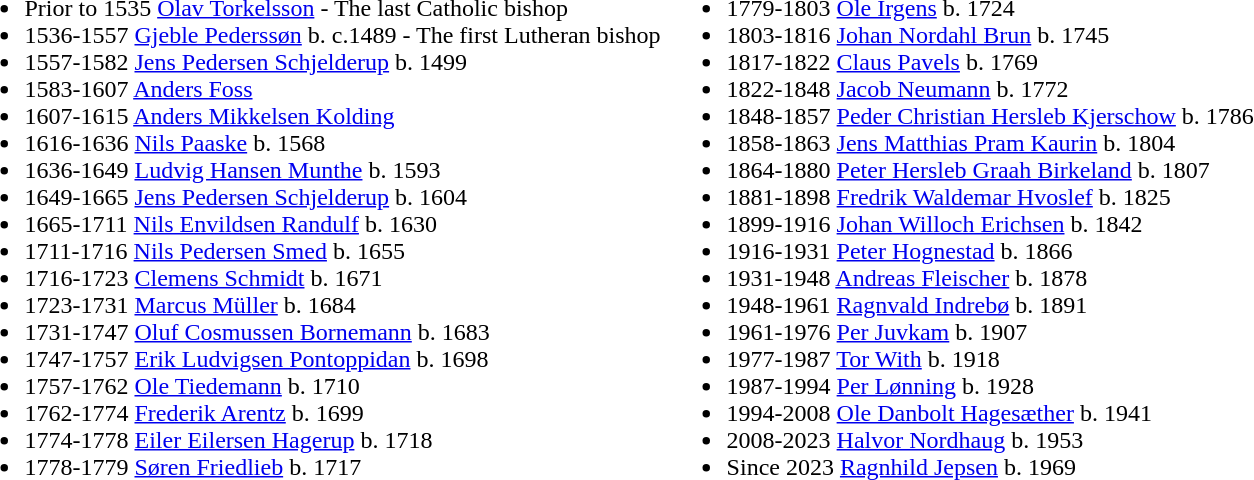<table>
<tr valign="top">
<td><br><ul><li>Prior to 1535 <a href='#'>Olav Torkelsson</a> - The last Catholic bishop</li><li>1536-1557 <a href='#'>Gjeble Pederssøn</a> b. c.1489 - The first Lutheran bishop</li><li>1557-1582 <a href='#'>Jens Pedersen Schjelderup</a> b. 1499</li><li>1583-1607 <a href='#'>Anders Foss</a></li><li>1607-1615 <a href='#'>Anders Mikkelsen Kolding</a></li><li>1616-1636 <a href='#'>Nils Paaske</a> b. 1568</li><li>1636-1649 <a href='#'>Ludvig Hansen Munthe</a> b. 1593</li><li>1649-1665 <a href='#'>Jens Pedersen Schjelderup</a> b. 1604</li><li>1665-1711 <a href='#'>Nils Envildsen Randulf</a> b. 1630</li><li>1711-1716 <a href='#'>Nils Pedersen Smed</a> b. 1655</li><li>1716-1723 <a href='#'>Clemens Schmidt</a> b. 1671</li><li>1723-1731 <a href='#'>Marcus Müller</a> b. 1684</li><li>1731-1747 <a href='#'>Oluf Cosmussen Bornemann</a> b. 1683</li><li>1747-1757 <a href='#'>Erik Ludvigsen Pontoppidan</a> b. 1698</li><li>1757-1762 <a href='#'>Ole Tiedemann</a> b. 1710</li><li>1762-1774 <a href='#'>Frederik Arentz</a> b. 1699</li><li>1774-1778 <a href='#'>Eiler Eilersen Hagerup</a> b. 1718</li><li>1778-1779 <a href='#'>Søren Friedlieb</a> b. 1717</li></ul></td>
<td><br><ul><li>1779-1803 <a href='#'>Ole Irgens</a> b. 1724</li><li>1803-1816 <a href='#'>Johan Nordahl Brun</a> b. 1745</li><li>1817-1822 <a href='#'>Claus Pavels</a> b. 1769</li><li>1822-1848 <a href='#'>Jacob Neumann</a> b. 1772</li><li>1848-1857 <a href='#'>Peder Christian Hersleb Kjerschow</a> b. 1786</li><li>1858-1863 <a href='#'>Jens Matthias Pram Kaurin</a> b. 1804</li><li>1864-1880 <a href='#'>Peter Hersleb Graah Birkeland</a> b. 1807</li><li>1881-1898 <a href='#'>Fredrik Waldemar Hvoslef</a> b. 1825</li><li>1899-1916 <a href='#'>Johan Willoch Erichsen</a> b. 1842</li><li>1916-1931 <a href='#'>Peter Hognestad</a> b. 1866</li><li>1931-1948 <a href='#'>Andreas Fleischer</a> b. 1878</li><li>1948-1961 <a href='#'>Ragnvald Indrebø</a> b. 1891</li><li>1961-1976 <a href='#'>Per Juvkam</a> b. 1907</li><li>1977-1987 <a href='#'>Tor With</a> b. 1918</li><li>1987-1994 <a href='#'>Per Lønning</a> b. 1928</li><li>1994-2008 <a href='#'>Ole Danbolt Hagesæther</a> b. 1941</li><li>2008-2023 <a href='#'>Halvor Nordhaug</a> b. 1953</li><li>Since 2023 <a href='#'>Ragnhild Jepsen</a> b. 1969</li></ul></td>
</tr>
</table>
